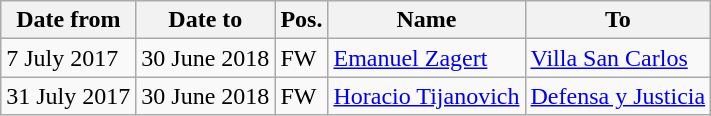<table class="wikitable">
<tr>
<th>Date from</th>
<th>Date to</th>
<th>Pos.</th>
<th>Name</th>
<th>To</th>
</tr>
<tr>
<td>7 July 2017</td>
<td>30 June 2018</td>
<td>FW</td>
<td> <a href='#'>Emanuel Zagert</a></td>
<td> <a href='#'>Villa San Carlos</a></td>
</tr>
<tr>
<td>31 July 2017</td>
<td>30 June 2018</td>
<td>FW</td>
<td> <a href='#'>Horacio Tijanovich</a></td>
<td> <a href='#'>Defensa y Justicia</a></td>
</tr>
</table>
